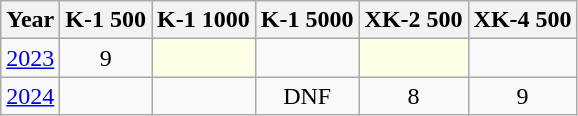<table class="wikitable" style="text-align:center;">
<tr>
<th>Year</th>
<th>K-1 500</th>
<th>K-1 1000</th>
<th>K-1 5000</th>
<th>XK-2 500</th>
<th>XK-4 500</th>
</tr>
<tr>
<td><a href='#'>2023</a></td>
<td>9</td>
<td style="background:#fdffe7"></td>
<td></td>
<td style="background:#fdffe7"></td>
<td></td>
</tr>
<tr>
<td><a href='#'>2024</a></td>
<td></td>
<td></td>
<td>DNF</td>
<td>8</td>
<td>9</td>
</tr>
</table>
